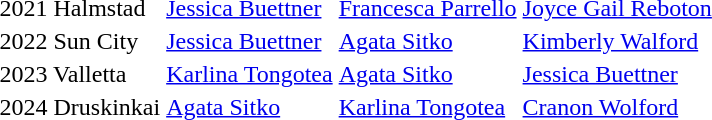<table>
<tr>
<td>2021 Halmstad</td>
<td> <a href='#'>Jessica Buettner</a></td>
<td> <a href='#'>Francesca Parrello</a></td>
<td> <a href='#'>Joyce Gail Reboton</a></td>
</tr>
<tr>
<td>2022 Sun City</td>
<td> <a href='#'>Jessica Buettner</a></td>
<td> <a href='#'>Agata Sitko</a></td>
<td> <a href='#'>Kimberly Walford</a></td>
</tr>
<tr>
<td>2023 Valletta</td>
<td> <a href='#'>Karlina Tongotea</a></td>
<td> <a href='#'>Agata Sitko</a></td>
<td> <a href='#'>Jessica Buettner</a></td>
</tr>
<tr>
<td>2024 Druskinkai</td>
<td> <a href='#'>Agata Sitko</a></td>
<td> <a href='#'>Karlina Tongotea</a></td>
<td> <a href='#'>Cranon Wolford</a></td>
</tr>
</table>
